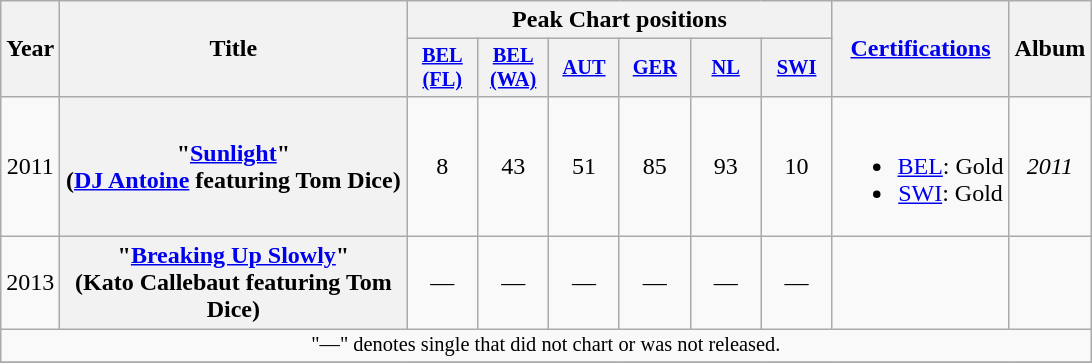<table class="wikitable plainrowheaders" style="text-align:center;" border="1">
<tr>
<th scope="col" rowspan="2" style="width:1em;">Year</th>
<th scope="col" rowspan="2" style="width:14em;">Title</th>
<th scope="col" colspan="6">Peak Chart positions</th>
<th scope="col" rowspan="2"><a href='#'>Certifications</a></th>
<th scope="col" rowspan="2">Album</th>
</tr>
<tr>
<th scope="col" style="width:3em;font-size:85%;"><a href='#'>BEL (FL)</a><br></th>
<th scope="col" style="width:3em;font-size:85%;"><a href='#'>BEL (WA)</a><br></th>
<th scope="col" style="width:3em;font-size:85%;"><a href='#'>AUT</a><br></th>
<th scope="col" style="width:3em;font-size:85%;"><a href='#'>GER</a><br></th>
<th scope="col" style="width:3em;font-size:85%;"><a href='#'>NL</a><br></th>
<th scope="col" style="width:3em;font-size:85%;"><a href='#'>SWI</a><br></th>
</tr>
<tr>
<td>2011</td>
<th scope="row">"<a href='#'>Sunlight</a>"<br><span>(<a href='#'>DJ Antoine</a> featuring Tom Dice)</span></th>
<td>8</td>
<td>43</td>
<td>51</td>
<td>85</td>
<td>93</td>
<td>10</td>
<td><br><ul><li><a href='#'>BEL</a>: Gold</li><li><a href='#'>SWI</a>: Gold</li></ul></td>
<td><em>2011</em></td>
</tr>
<tr>
<td>2013</td>
<th scope="row">"<a href='#'>Breaking Up Slowly</a>"<br><span>(Kato Callebaut featuring Tom Dice)</span></th>
<td>—</td>
<td>—</td>
<td>—</td>
<td>—</td>
<td>—</td>
<td>—</td>
<td></td>
<td></td>
</tr>
<tr>
<td colspan="14" style="font-size:85%">"—" denotes single that did not chart or was not released.</td>
</tr>
<tr>
</tr>
</table>
